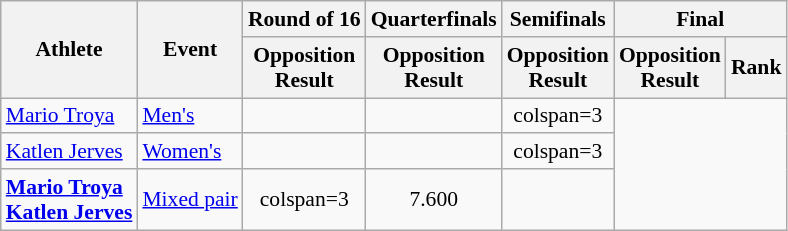<table class=wikitable style=font-size:90%;text-align:center>
<tr>
<th rowspan=2>Athlete</th>
<th rowspan=2>Event</th>
<th>Round of 16</th>
<th>Quarterfinals</th>
<th>Semifinals</th>
<th colspan=2>Final</th>
</tr>
<tr>
<th>Opposition<br>Result</th>
<th>Opposition<br>Result</th>
<th>Opposition<br>Result</th>
<th>Opposition<br>Result</th>
<th>Rank</th>
</tr>
<tr align=center>
<td align=left><a href='#'>Mario Troya</a></td>
<td align=left><a href='#'>Men's</a></td>
<td><br></td>
<td><br></td>
<td>colspan=3 </td>
</tr>
<tr align=center>
<td align=left><a href='#'>Katlen Jerves</a></td>
<td align=left><a href='#'>Women's</a></td>
<td><br></td>
<td><br></td>
<td>colspan=3 </td>
</tr>
<tr align=center>
<td align=left><strong><a href='#'>Mario Troya</a> <br> <a href='#'>Katlen Jerves</a></strong></td>
<td align=left><a href='#'>Mixed pair</a></td>
<td>colspan=3 </td>
<td>7.600</td>
<td></td>
</tr>
</table>
